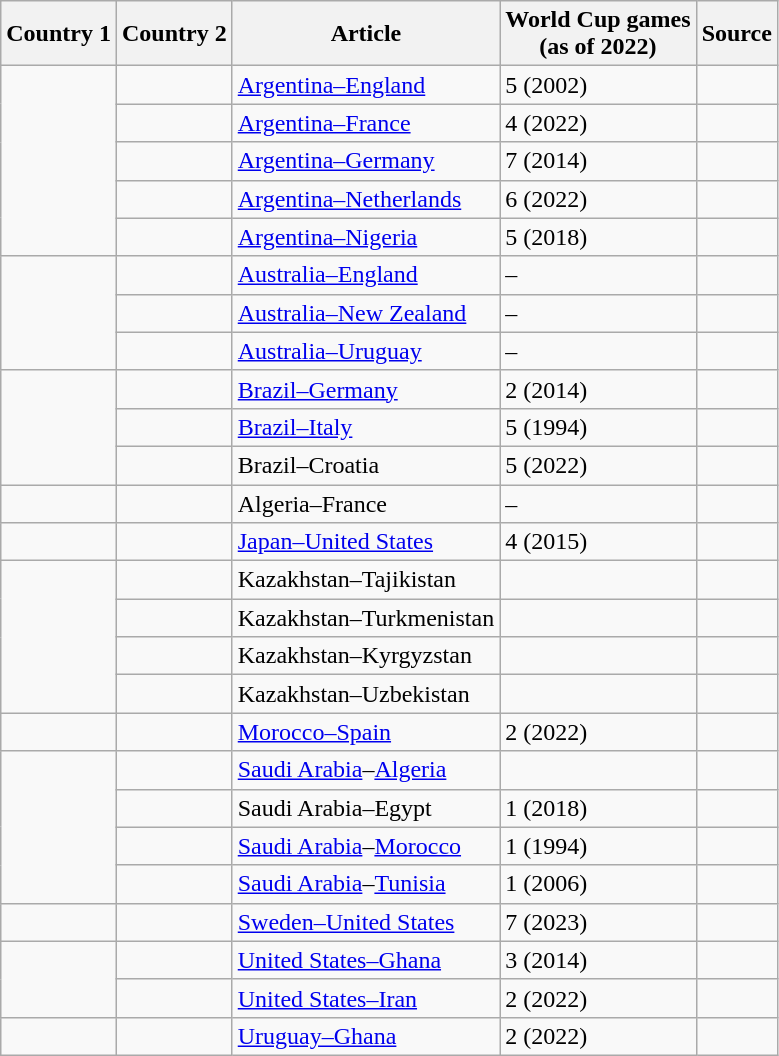<table class="wikitable">
<tr>
<th>Country 1</th>
<th>Country 2</th>
<th>Article</th>
<th>World Cup games<br>(as of 2022)</th>
<th>Source</th>
</tr>
<tr>
<td rowspan="5"></td>
<td></td>
<td><a href='#'>Argentina–England</a></td>
<td>5 (2002)</td>
<td></td>
</tr>
<tr>
<td></td>
<td><a href='#'>Argentina–France</a></td>
<td>4 (2022)</td>
<td></td>
</tr>
<tr>
<td></td>
<td><a href='#'>Argentina–Germany</a></td>
<td>7 (2014)</td>
<td></td>
</tr>
<tr>
<td></td>
<td><a href='#'>Argentina–Netherlands</a></td>
<td>6 (2022)</td>
<td></td>
</tr>
<tr>
<td></td>
<td><a href='#'>Argentina–Nigeria</a></td>
<td>5 (2018)</td>
<td></td>
</tr>
<tr>
<td rowspan="3"></td>
<td></td>
<td><a href='#'>Australia–England</a></td>
<td>–</td>
<td></td>
</tr>
<tr>
<td></td>
<td><a href='#'>Australia–New Zealand</a></td>
<td>–</td>
<td></td>
</tr>
<tr>
<td></td>
<td><a href='#'>Australia–Uruguay</a></td>
<td>–</td>
<td></td>
</tr>
<tr>
<td rowspan="3"></td>
<td></td>
<td><a href='#'>Brazil–Germany</a></td>
<td>2 (2014)</td>
<td></td>
</tr>
<tr>
<td></td>
<td><a href='#'>Brazil–Italy</a></td>
<td>5 (1994)</td>
<td></td>
</tr>
<tr>
<td></td>
<td>Brazil–Croatia</td>
<td>5 (2022)</td>
<td></td>
</tr>
<tr>
<td></td>
<td></td>
<td>Algeria–France</td>
<td>–</td>
<td></td>
</tr>
<tr>
<td></td>
<td></td>
<td><a href='#'>Japan–United States</a></td>
<td>4 (2015)</td>
<td></td>
</tr>
<tr>
<td rowspan="4"></td>
<td></td>
<td>Kazakhstan–Tajikistan</td>
<td></td>
<td></td>
</tr>
<tr>
<td></td>
<td>Kazakhstan–Turkmenistan</td>
<td></td>
<td></td>
</tr>
<tr>
<td></td>
<td>Kazakhstan–Kyrgyzstan</td>
<td></td>
<td></td>
</tr>
<tr>
<td></td>
<td>Kazakhstan–Uzbekistan</td>
<td></td>
<td></td>
</tr>
<tr>
<td></td>
<td></td>
<td><a href='#'>Morocco–Spain</a></td>
<td>2 (2022)</td>
<td></td>
</tr>
<tr>
<td rowspan="4"></td>
<td></td>
<td><a href='#'>Saudi Arabia</a>–<a href='#'>Algeria</a></td>
<td></td>
<td></td>
</tr>
<tr>
<td></td>
<td>Saudi Arabia–Egypt</td>
<td>1 (2018)</td>
<td></td>
</tr>
<tr>
<td></td>
<td><a href='#'>Saudi Arabia</a>–<a href='#'>Morocco</a></td>
<td>1 (1994)</td>
<td></td>
</tr>
<tr>
<td></td>
<td><a href='#'>Saudi Arabia</a>–<a href='#'>Tunisia</a></td>
<td>1 (2006)</td>
<td></td>
</tr>
<tr>
<td></td>
<td></td>
<td><a href='#'>Sweden–United States</a></td>
<td>7 (2023)</td>
<td></td>
</tr>
<tr>
<td rowspan="2"></td>
<td></td>
<td><a href='#'>United States–Ghana</a></td>
<td>3 (2014)</td>
<td></td>
</tr>
<tr>
<td></td>
<td><a href='#'>United States–Iran</a></td>
<td>2 (2022)</td>
<td></td>
</tr>
<tr>
<td></td>
<td></td>
<td><a href='#'>Uruguay–Ghana</a></td>
<td>2 (2022)</td>
<td></td>
</tr>
</table>
